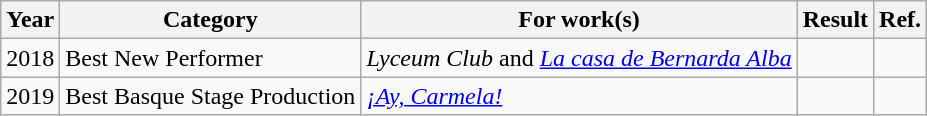<table class="wikitable sortable">
<tr>
<th>Year</th>
<th>Category</th>
<th>For work(s)</th>
<th>Result</th>
<th>Ref.</th>
</tr>
<tr>
<td>2018</td>
<td>Best New Performer</td>
<td><em>Lyceum Club</em> and <em><a href='#'>La casa de Bernarda Alba</a></em></td>
<td></td>
<td></td>
</tr>
<tr>
<td>2019</td>
<td>Best Basque Stage Production</td>
<td><em><a href='#'>¡Ay, Carmela!</a></em></td>
<td></td>
<td></td>
</tr>
</table>
